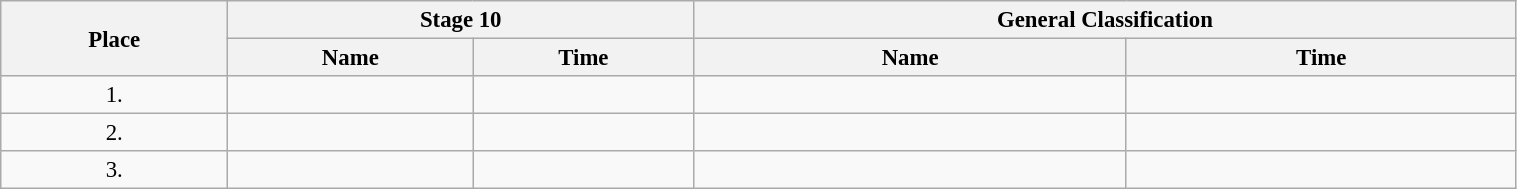<table class=wikitable style="font-size:95%" width="80%">
<tr>
<th rowspan="2">Place</th>
<th colspan="2">Stage 10</th>
<th colspan="2">General Classification</th>
</tr>
<tr>
<th>Name</th>
<th>Time</th>
<th>Name</th>
<th>Time</th>
</tr>
<tr>
<td align="center">1.</td>
<td></td>
<td></td>
<td></td>
<td></td>
</tr>
<tr>
<td align="center">2.</td>
<td></td>
<td></td>
<td></td>
<td></td>
</tr>
<tr>
<td align="center">3.</td>
<td></td>
<td></td>
<td></td>
<td></td>
</tr>
</table>
